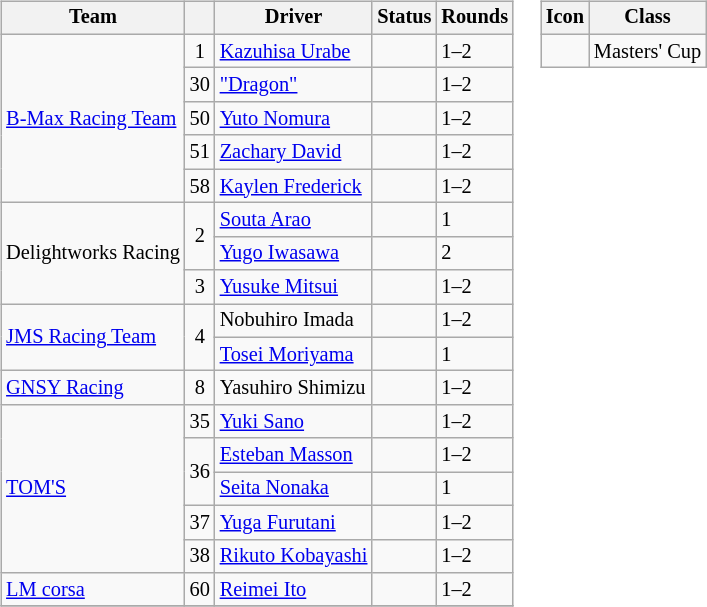<table>
<tr>
<td><br><table class="wikitable" style="font-size:85%;">
<tr>
<th>Team</th>
<th></th>
<th>Driver</th>
<th>Status</th>
<th>Rounds</th>
</tr>
<tr>
<td rowspan="5"><a href='#'>B-Max Racing Team</a></td>
<td align=center>1</td>
<td> <a href='#'>Kazuhisa Urabe</a></td>
<td></td>
<td>1–2</td>
</tr>
<tr>
<td align=center>30</td>
<td> <a href='#'>"Dragon"</a></td>
<td align=center></td>
<td>1–2</td>
</tr>
<tr>
<td align=center>50</td>
<td> <a href='#'>Yuto Nomura</a></td>
<td></td>
<td>1–2</td>
</tr>
<tr>
<td align=center>51</td>
<td> <a href='#'>Zachary David</a></td>
<td></td>
<td>1–2</td>
</tr>
<tr>
<td align=center>58</td>
<td> <a href='#'>Kaylen Frederick</a></td>
<td></td>
<td>1–2</td>
</tr>
<tr>
<td rowspan="3" nowrap>Delightworks Racing</td>
<td rowspan="2" align=center>2</td>
<td> <a href='#'>Souta Arao</a></td>
<td></td>
<td>1</td>
</tr>
<tr>
<td> <a href='#'>Yugo Iwasawa</a></td>
<td></td>
<td>2</td>
</tr>
<tr>
<td align=center>3</td>
<td> <a href='#'>Yusuke Mitsui</a></td>
<td></td>
<td>1–2</td>
</tr>
<tr>
<td rowspan="2"><a href='#'>JMS Racing Team</a></td>
<td rowspan="2" align=center>4</td>
<td> Nobuhiro Imada</td>
<td align=center></td>
<td>1–2</td>
</tr>
<tr>
<td> <a href='#'>Tosei Moriyama</a></td>
<td></td>
<td>1</td>
</tr>
<tr>
<td><a href='#'>GNSY Racing</a></td>
<td align=center>8</td>
<td> Yasuhiro Shimizu</td>
<td align=center></td>
<td>1–2</td>
</tr>
<tr>
<td rowspan="5"><a href='#'>TOM'S</a></td>
<td align=center>35</td>
<td> <a href='#'>Yuki Sano</a></td>
<td></td>
<td>1–2</td>
</tr>
<tr>
<td rowspan="2" align=center>36</td>
<td> <a href='#'>Esteban Masson</a></td>
<td></td>
<td>1–2</td>
</tr>
<tr>
<td> <a href='#'>Seita Nonaka</a></td>
<td></td>
<td>1</td>
</tr>
<tr>
<td align=center>37</td>
<td> <a href='#'>Yuga Furutani</a></td>
<td></td>
<td>1–2</td>
</tr>
<tr>
<td align=center>38</td>
<td nowrap> <a href='#'>Rikuto Kobayashi</a></td>
<td></td>
<td>1–2</td>
</tr>
<tr>
<td><a href='#'>LM corsa</a></td>
<td align=center>60</td>
<td> <a href='#'>Reimei Ito</a></td>
<td></td>
<td>1–2</td>
</tr>
<tr>
</tr>
</table>
</td>
<td style="vertical-align:top"><br><table class="wikitable" style="font-size: 85%;">
<tr>
<th>Icon</th>
<th>Class</th>
</tr>
<tr>
<td style="text-align:center"></td>
<td>Masters' Cup</td>
</tr>
</table>
</td>
</tr>
</table>
